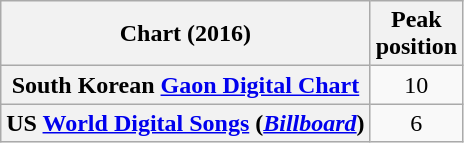<table class="wikitable sortable plainrowheaders">
<tr>
<th>Chart (2016)</th>
<th>Peak<br>position</th>
</tr>
<tr>
<th scope="row">South Korean <a href='#'>Gaon Digital Chart</a></th>
<td align="center">10</td>
</tr>
<tr>
<th scope="row">US <a href='#'>World Digital Songs</a> (<em><a href='#'>Billboard</a></em>)</th>
<td align="center">6</td>
</tr>
</table>
